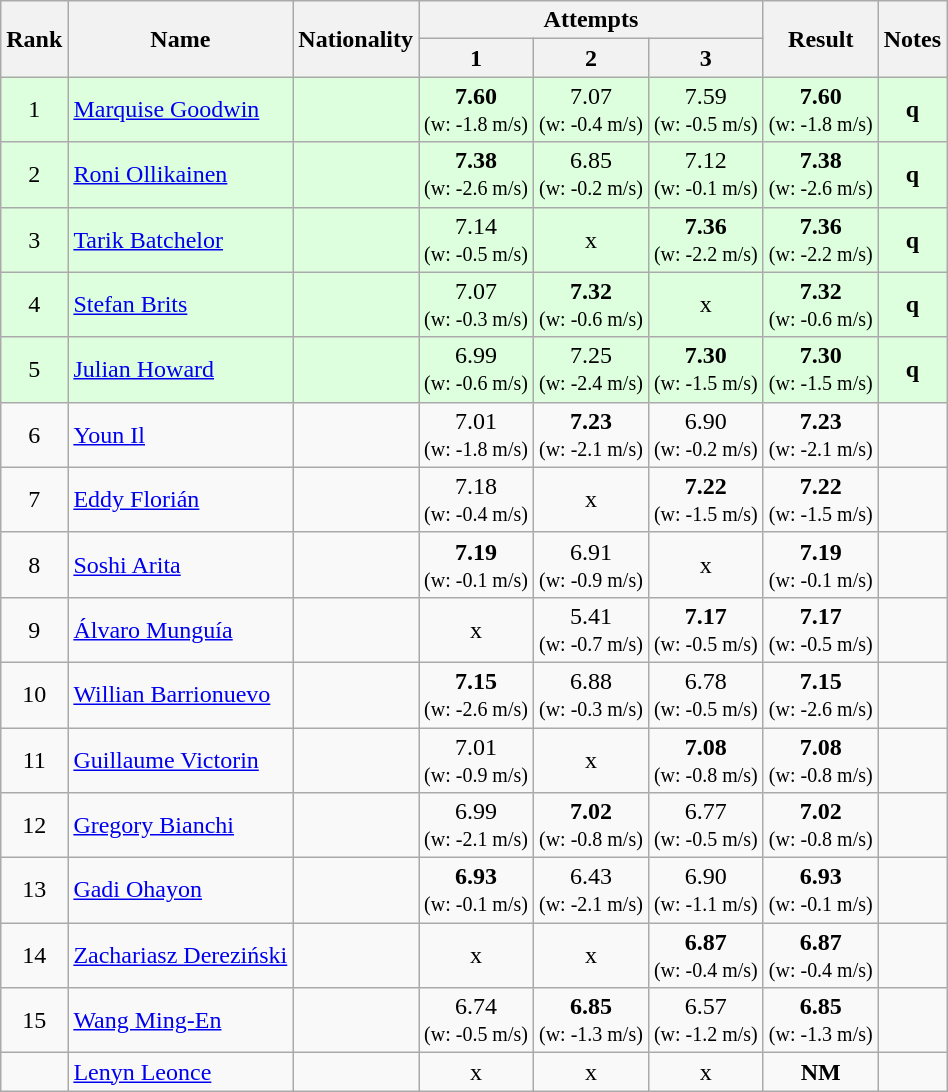<table class="wikitable sortable" style="text-align:center">
<tr>
<th rowspan=2>Rank</th>
<th rowspan=2>Name</th>
<th rowspan=2>Nationality</th>
<th colspan=3>Attempts</th>
<th rowspan=2>Result</th>
<th rowspan=2>Notes</th>
</tr>
<tr>
<th>1</th>
<th>2</th>
<th>3</th>
</tr>
<tr bgcolor=ddffdd>
<td>1</td>
<td align=left><a href='#'>Marquise Goodwin</a></td>
<td align=left></td>
<td><strong>7.60</strong><br><small>(w: -1.8 m/s)</small></td>
<td>7.07<br><small>(w: -0.4 m/s)</small></td>
<td>7.59<br><small>(w: -0.5 m/s)</small></td>
<td><strong>7.60</strong> <br><small>(w: -1.8 m/s)</small></td>
<td><strong>q</strong></td>
</tr>
<tr bgcolor=ddffdd>
<td>2</td>
<td align=left><a href='#'>Roni Ollikainen</a></td>
<td align=left></td>
<td><strong>7.38</strong><br><small>(w: -2.6 m/s)</small></td>
<td>6.85<br><small>(w: -0.2 m/s)</small></td>
<td>7.12<br><small>(w: -0.1 m/s)</small></td>
<td><strong>7.38</strong> <br><small>(w: -2.6 m/s)</small></td>
<td><strong>q</strong></td>
</tr>
<tr bgcolor=ddffdd>
<td>3</td>
<td align=left><a href='#'>Tarik Batchelor</a></td>
<td align=left></td>
<td>7.14<br><small>(w: -0.5 m/s)</small></td>
<td>x</td>
<td><strong>7.36</strong><br><small>(w: -2.2 m/s)</small></td>
<td><strong>7.36</strong> <br><small>(w: -2.2 m/s)</small></td>
<td><strong>q</strong></td>
</tr>
<tr bgcolor=ddffdd>
<td>4</td>
<td align=left><a href='#'>Stefan Brits</a></td>
<td align=left></td>
<td>7.07<br><small>(w: -0.3 m/s)</small></td>
<td><strong>7.32</strong><br><small>(w: -0.6 m/s)</small></td>
<td>x</td>
<td><strong>7.32</strong> <br><small>(w: -0.6 m/s)</small></td>
<td><strong>q</strong></td>
</tr>
<tr bgcolor=ddffdd>
<td>5</td>
<td align=left><a href='#'>Julian Howard</a></td>
<td align=left></td>
<td>6.99<br><small>(w: -0.6 m/s)</small></td>
<td>7.25<br><small>(w: -2.4 m/s)</small></td>
<td><strong>7.30</strong><br><small>(w: -1.5 m/s)</small></td>
<td><strong>7.30</strong> <br><small>(w: -1.5 m/s)</small></td>
<td><strong>q</strong></td>
</tr>
<tr>
<td>6</td>
<td align=left><a href='#'>Youn Il</a></td>
<td align=left></td>
<td>7.01<br><small>(w: -1.8 m/s)</small></td>
<td><strong>7.23</strong><br><small>(w: -2.1 m/s)</small></td>
<td>6.90<br><small>(w: -0.2 m/s)</small></td>
<td><strong>7.23</strong> <br><small>(w: -2.1 m/s)</small></td>
<td></td>
</tr>
<tr>
<td>7</td>
<td align=left><a href='#'>Eddy Florián</a></td>
<td align=left></td>
<td>7.18<br><small>(w: -0.4 m/s)</small></td>
<td>x</td>
<td><strong>7.22</strong><br><small>(w: -1.5 m/s)</small></td>
<td><strong>7.22</strong> <br><small>(w: -1.5 m/s)</small></td>
<td></td>
</tr>
<tr>
<td>8</td>
<td align=left><a href='#'>Soshi Arita</a></td>
<td align=left></td>
<td><strong>7.19</strong><br><small>(w: -0.1 m/s)</small></td>
<td>6.91<br><small>(w: -0.9 m/s)</small></td>
<td>x</td>
<td><strong>7.19</strong> <br><small>(w: -0.1 m/s)</small></td>
<td></td>
</tr>
<tr>
<td>9</td>
<td align=left><a href='#'>Álvaro Munguía</a></td>
<td align=left></td>
<td>x</td>
<td>5.41<br><small>(w: -0.7 m/s)</small></td>
<td><strong>7.17</strong><br><small>(w: -0.5 m/s)</small></td>
<td><strong>7.17</strong> <br><small>(w: -0.5 m/s)</small></td>
<td></td>
</tr>
<tr>
<td>10</td>
<td align=left><a href='#'>Willian Barrionuevo</a></td>
<td align=left></td>
<td><strong>7.15</strong><br><small>(w: -2.6 m/s)</small></td>
<td>6.88<br><small>(w: -0.3 m/s)</small></td>
<td>6.78<br><small>(w: -0.5 m/s)</small></td>
<td><strong>7.15</strong> <br><small>(w: -2.6 m/s)</small></td>
<td></td>
</tr>
<tr>
<td>11</td>
<td align=left><a href='#'>Guillaume Victorin</a></td>
<td align=left></td>
<td>7.01<br><small>(w: -0.9 m/s)</small></td>
<td>x</td>
<td><strong>7.08</strong><br><small>(w: -0.8 m/s)</small></td>
<td><strong>7.08</strong> <br><small>(w: -0.8 m/s)</small></td>
<td></td>
</tr>
<tr>
<td>12</td>
<td align=left><a href='#'>Gregory Bianchi</a></td>
<td align=left></td>
<td>6.99<br><small>(w: -2.1 m/s)</small></td>
<td><strong>7.02</strong><br><small>(w: -0.8 m/s)</small></td>
<td>6.77<br><small>(w: -0.5 m/s)</small></td>
<td><strong>7.02</strong> <br><small>(w: -0.8 m/s)</small></td>
<td></td>
</tr>
<tr>
<td>13</td>
<td align=left><a href='#'>Gadi Ohayon</a></td>
<td align=left></td>
<td><strong>6.93</strong><br><small>(w: -0.1 m/s)</small></td>
<td>6.43<br><small>(w: -2.1 m/s)</small></td>
<td>6.90<br><small>(w: -1.1 m/s)</small></td>
<td><strong>6.93</strong> <br><small>(w: -0.1 m/s)</small></td>
<td></td>
</tr>
<tr>
<td>14</td>
<td align=left><a href='#'>Zachariasz Dereziński</a></td>
<td align=left></td>
<td>x</td>
<td>x</td>
<td><strong>6.87</strong><br><small>(w: -0.4 m/s)</small></td>
<td><strong>6.87</strong> <br><small>(w: -0.4 m/s)</small></td>
<td></td>
</tr>
<tr>
<td>15</td>
<td align=left><a href='#'>Wang Ming-En</a></td>
<td align=left></td>
<td>6.74<br><small>(w: -0.5 m/s)</small></td>
<td><strong>6.85</strong><br><small>(w: -1.3 m/s)</small></td>
<td>6.57<br><small>(w: -1.2 m/s)</small></td>
<td><strong>6.85</strong> <br><small>(w: -1.3 m/s)</small></td>
<td></td>
</tr>
<tr>
<td></td>
<td align=left><a href='#'>Lenyn Leonce</a></td>
<td align=left></td>
<td>x</td>
<td>x</td>
<td>x</td>
<td><strong>NM</strong></td>
<td></td>
</tr>
</table>
